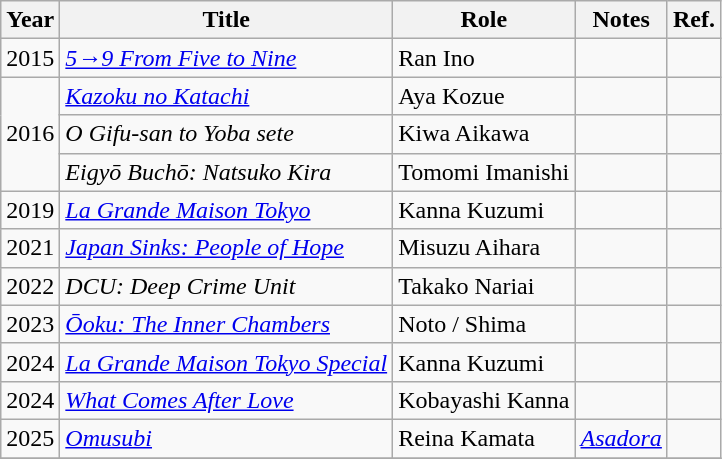<table class="wikitable">
<tr>
<th>Year</th>
<th>Title</th>
<th>Role</th>
<th>Notes</th>
<th>Ref.</th>
</tr>
<tr>
<td>2015</td>
<td><em><a href='#'>5→9 From Five to Nine</a></em></td>
<td>Ran Ino</td>
<td></td>
<td></td>
</tr>
<tr>
<td rowspan="3">2016</td>
<td><em><a href='#'>Kazoku no Katachi</a></em></td>
<td>Aya Kozue</td>
<td></td>
<td></td>
</tr>
<tr>
<td><em>O Gifu-san to Yoba sete</em></td>
<td>Kiwa Aikawa</td>
<td></td>
<td></td>
</tr>
<tr>
<td><em>Eigyō Buchō: Natsuko Kira</em></td>
<td>Tomomi Imanishi</td>
<td></td>
<td></td>
</tr>
<tr>
<td>2019</td>
<td><em><a href='#'>La Grande Maison Tokyo</a></em></td>
<td>Kanna Kuzumi</td>
<td></td>
<td></td>
</tr>
<tr>
<td>2021</td>
<td><em><a href='#'>Japan Sinks: People of Hope</a></em></td>
<td>Misuzu Aihara</td>
<td></td>
<td></td>
</tr>
<tr>
<td>2022</td>
<td><em>DCU: Deep Crime Unit </em></td>
<td>Takako Nariai</td>
<td></td>
<td></td>
</tr>
<tr>
<td>2023</td>
<td><em><a href='#'>Ōoku: The Inner Chambers</a></em></td>
<td>Noto / Shima</td>
<td></td>
<td></td>
</tr>
<tr>
<td>2024</td>
<td><em><a href='#'>La Grande Maison Tokyo Special</a></em></td>
<td>Kanna Kuzumi</td>
<td></td>
<td></td>
</tr>
<tr>
<td>2024</td>
<td><em><a href='#'>What Comes After Love</a></em></td>
<td>Kobayashi Kanna</td>
<td></td>
<td></td>
</tr>
<tr>
<td>2025</td>
<td><em><a href='#'>Omusubi</a></em></td>
<td>Reina Kamata</td>
<td><em><a href='#'>Asadora</a></em></td>
<td></td>
</tr>
<tr>
</tr>
</table>
